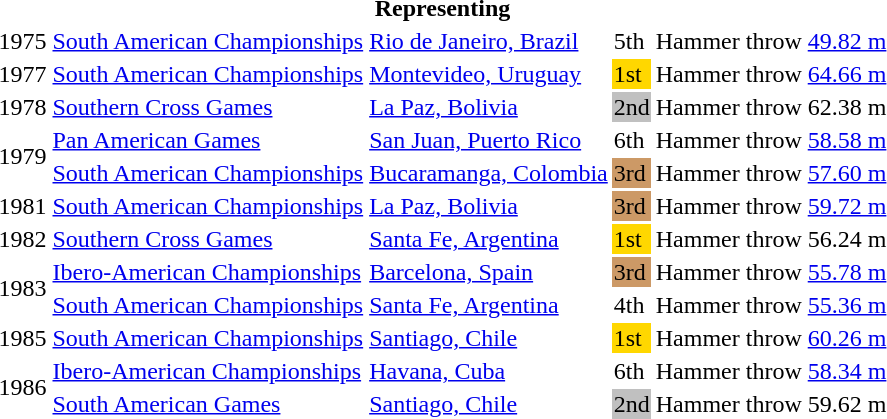<table>
<tr>
<th colspan="6">Representing </th>
</tr>
<tr>
<td>1975</td>
<td><a href='#'>South American Championships</a></td>
<td><a href='#'>Rio de Janeiro, Brazil</a></td>
<td>5th</td>
<td>Hammer throw</td>
<td><a href='#'>49.82 m</a></td>
</tr>
<tr>
<td>1977</td>
<td><a href='#'>South American Championships</a></td>
<td><a href='#'>Montevideo, Uruguay</a></td>
<td bgcolor=gold>1st</td>
<td>Hammer throw</td>
<td><a href='#'>64.66 m</a></td>
</tr>
<tr>
<td>1978</td>
<td><a href='#'>Southern Cross Games</a></td>
<td><a href='#'>La Paz, Bolivia</a></td>
<td bgcolor=silver>2nd</td>
<td>Hammer throw</td>
<td>62.38 m</td>
</tr>
<tr>
<td rowspan=2>1979</td>
<td><a href='#'>Pan American Games</a></td>
<td><a href='#'>San Juan, Puerto Rico</a></td>
<td>6th</td>
<td>Hammer throw</td>
<td><a href='#'>58.58 m</a></td>
</tr>
<tr>
<td><a href='#'>South American Championships</a></td>
<td><a href='#'>Bucaramanga, Colombia</a></td>
<td bgcolor=cc9966>3rd</td>
<td>Hammer throw</td>
<td><a href='#'>57.60 m</a></td>
</tr>
<tr>
<td>1981</td>
<td><a href='#'>South American Championships</a></td>
<td><a href='#'>La Paz, Bolivia</a></td>
<td bgcolor=cc9966>3rd</td>
<td>Hammer throw</td>
<td><a href='#'>59.72 m</a></td>
</tr>
<tr>
<td>1982</td>
<td><a href='#'>Southern Cross Games</a></td>
<td><a href='#'>Santa Fe, Argentina</a></td>
<td bgcolor=gold>1st</td>
<td>Hammer throw</td>
<td>56.24 m</td>
</tr>
<tr>
<td rowspan=2>1983</td>
<td><a href='#'>Ibero-American Championships</a></td>
<td><a href='#'>Barcelona, Spain</a></td>
<td bgcolor=cc9966>3rd</td>
<td>Hammer throw</td>
<td><a href='#'>55.78 m</a></td>
</tr>
<tr>
<td><a href='#'>South American Championships</a></td>
<td><a href='#'>Santa Fe, Argentina</a></td>
<td>4th</td>
<td>Hammer throw</td>
<td><a href='#'>55.36 m</a></td>
</tr>
<tr>
<td>1985</td>
<td><a href='#'>South American Championships</a></td>
<td><a href='#'>Santiago, Chile</a></td>
<td bgcolor=gold>1st</td>
<td>Hammer throw</td>
<td><a href='#'>60.26 m</a></td>
</tr>
<tr>
<td rowspan=2>1986</td>
<td><a href='#'>Ibero-American Championships</a></td>
<td><a href='#'>Havana, Cuba</a></td>
<td>6th</td>
<td>Hammer throw</td>
<td><a href='#'>58.34 m</a></td>
</tr>
<tr>
<td><a href='#'>South American Games</a></td>
<td><a href='#'>Santiago, Chile</a></td>
<td bgcolor=silver>2nd</td>
<td>Hammer throw</td>
<td>59.62 m</td>
</tr>
</table>
